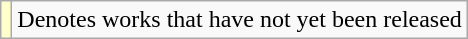<table class="wikitable">
<tr>
<td style="background:#FFFFCC;"></td>
<td>Denotes works that have not yet been released</td>
</tr>
</table>
